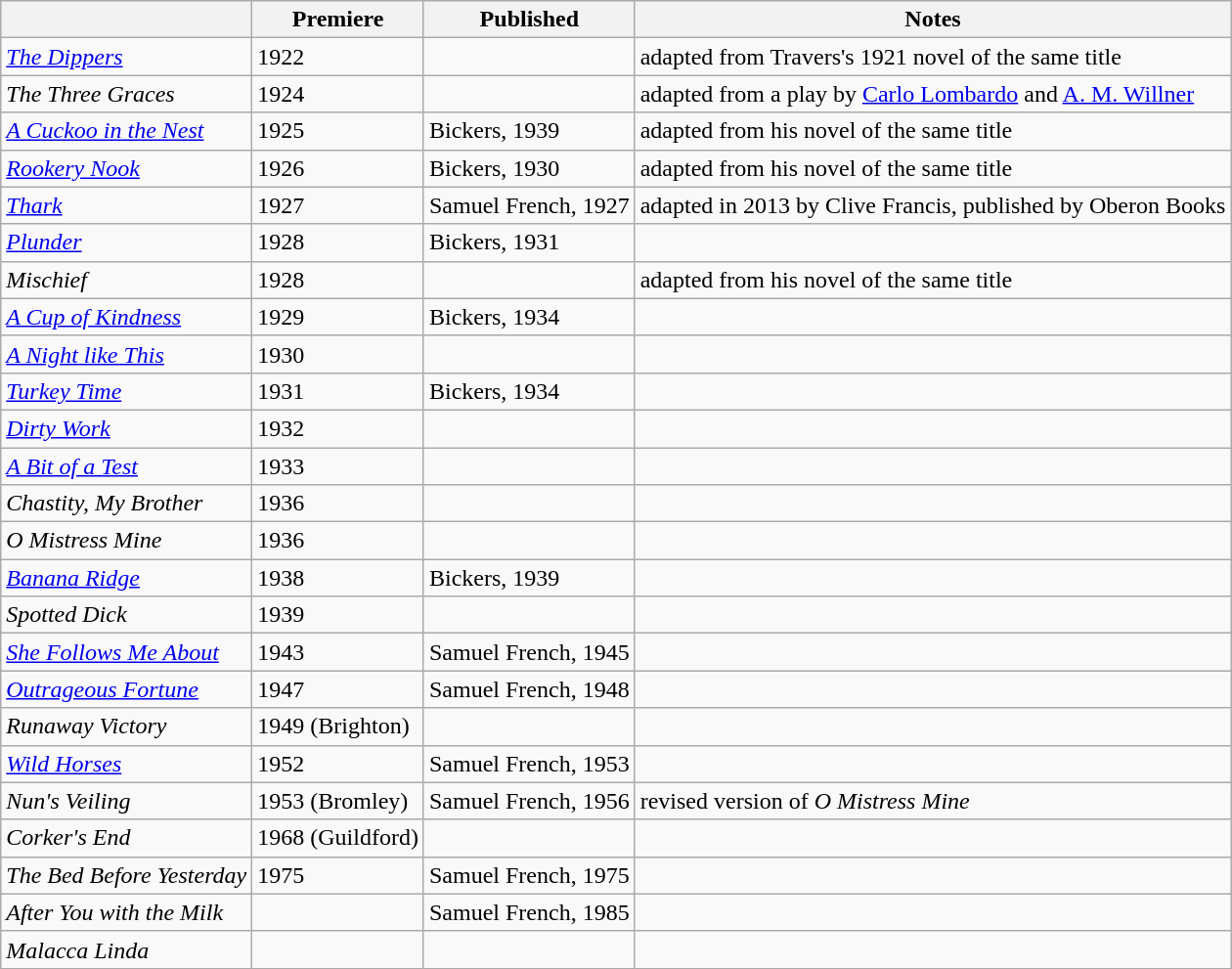<table class="wikitable plainrowheaders" style="text-align: left; margin-right: 0;">
<tr>
<th scope="col"></th>
<th scope="col">Premiere</th>
<th scope="col">Published</th>
<th scope="col">Notes</th>
</tr>
<tr>
<td><em><a href='#'>The Dippers</a></em></td>
<td>1922</td>
<td></td>
<td>adapted from Travers's 1921 novel of the same title</td>
</tr>
<tr>
<td><em>The Three Graces </em></td>
<td>1924</td>
<td></td>
<td>adapted from a play by <a href='#'>Carlo Lombardo</a> and <a href='#'>A. M. Willner</a></td>
</tr>
<tr>
<td><em><a href='#'>A Cuckoo in the Nest</a> </em></td>
<td>1925</td>
<td>Bickers, 1939</td>
<td>adapted from his novel of the same title</td>
</tr>
<tr>
<td><em><a href='#'>Rookery Nook</a> </em></td>
<td>1926</td>
<td>Bickers, 1930</td>
<td>adapted from his novel of the same title</td>
</tr>
<tr>
<td><em><a href='#'>Thark</a> </em></td>
<td>1927</td>
<td>Samuel French, 1927</td>
<td>adapted in 2013 by Clive Francis, published by Oberon Books</td>
</tr>
<tr>
<td><em><a href='#'>Plunder</a></em></td>
<td>1928</td>
<td>Bickers, 1931</td>
<td></td>
</tr>
<tr>
<td><em>Mischief </em></td>
<td>1928</td>
<td></td>
<td>adapted from his novel of the same title</td>
</tr>
<tr>
<td><em><a href='#'>A Cup of Kindness</a> </em></td>
<td>1929</td>
<td>Bickers, 1934</td>
<td></td>
</tr>
<tr>
<td><em><a href='#'>A Night like This</a></em></td>
<td>1930</td>
<td></td>
<td></td>
</tr>
<tr>
<td><em><a href='#'>Turkey Time</a></em></td>
<td>1931</td>
<td>Bickers, 1934</td>
<td></td>
</tr>
<tr>
<td><em><a href='#'>Dirty Work</a>  </em></td>
<td>1932</td>
<td></td>
<td></td>
</tr>
<tr>
<td><em><a href='#'>A Bit of a Test</a> </em></td>
<td>1933</td>
<td></td>
<td></td>
</tr>
<tr>
<td><em>Chastity, My Brother</em></td>
<td>1936</td>
<td></td>
<td></td>
</tr>
<tr>
<td><em>O Mistress Mine</em></td>
<td>1936</td>
<td></td>
<td></td>
</tr>
<tr>
<td><em><a href='#'>Banana Ridge</a></em></td>
<td>1938</td>
<td>Bickers, 1939</td>
<td></td>
</tr>
<tr>
<td><em>Spotted Dick</em></td>
<td>1939</td>
<td></td>
<td></td>
</tr>
<tr>
<td><em><a href='#'>She Follows Me About</a></em></td>
<td>1943</td>
<td>Samuel French, 1945</td>
<td></td>
</tr>
<tr>
<td><em><a href='#'>Outrageous Fortune</a></em></td>
<td>1947</td>
<td>Samuel French,  1948</td>
<td></td>
</tr>
<tr>
<td><em>Runaway Victory</em></td>
<td>1949 (Brighton)</td>
<td></td>
<td></td>
</tr>
<tr>
<td><em><a href='#'>Wild Horses</a></em></td>
<td>1952</td>
<td>Samuel French, 1953</td>
<td></td>
</tr>
<tr>
<td><em>Nun's Veiling </em></td>
<td>1953 (Bromley)</td>
<td>Samuel French, 1956</td>
<td>revised version of <em>O Mistress Mine</em></td>
</tr>
<tr>
<td><em>Corker's End </em></td>
<td>1968 (Guildford)</td>
<td></td>
<td></td>
</tr>
<tr>
<td><em>The Bed Before Yesterday </em></td>
<td>1975</td>
<td>Samuel French, 1975</td>
<td></td>
</tr>
<tr>
<td><em>After You with the Milk</em></td>
<td></td>
<td>Samuel French, 1985</td>
<td></td>
</tr>
<tr>
<td><em>Malacca Linda </em></td>
<td></td>
<td></td>
<td></td>
</tr>
</table>
